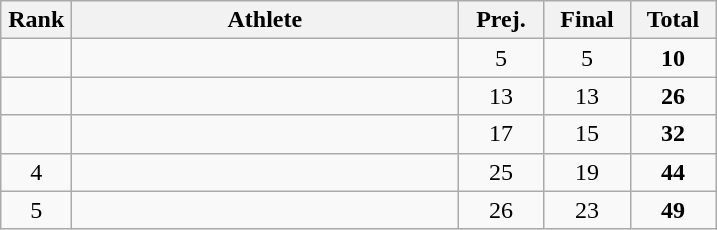<table class=wikitable style="text-align:center">
<tr>
<th width=40>Rank</th>
<th width=250>Athlete</th>
<th width=50>Prej.</th>
<th width=50>Final</th>
<th width=50>Total</th>
</tr>
<tr>
<td></td>
<td align=left></td>
<td>5</td>
<td>5</td>
<td><strong>10</strong></td>
</tr>
<tr>
<td></td>
<td align=left></td>
<td>13</td>
<td>13</td>
<td><strong>26</strong></td>
</tr>
<tr>
<td></td>
<td align=left></td>
<td>17</td>
<td>15</td>
<td><strong>32</strong></td>
</tr>
<tr>
<td>4</td>
<td align=left></td>
<td>25</td>
<td>19</td>
<td><strong>44</strong></td>
</tr>
<tr>
<td>5</td>
<td align=left></td>
<td>26</td>
<td>23</td>
<td><strong>49</strong></td>
</tr>
</table>
